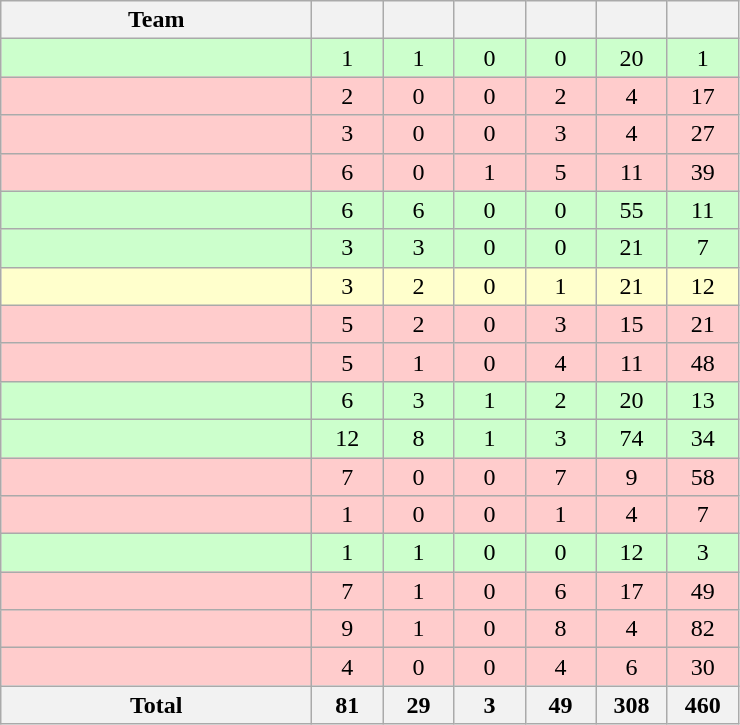<table class="wikitable" style="text-align:center">
<tr>
<th width=200>Team</th>
<th width=40></th>
<th width=40></th>
<th width=40></th>
<th width=40></th>
<th width=40></th>
<th width=40></th>
</tr>
<tr bgcolor=CCFFCC>
<td style="text-align:left"></td>
<td>1</td>
<td>1</td>
<td>0</td>
<td>0</td>
<td>20</td>
<td>1</td>
</tr>
<tr bgcolor=FFCCCC>
<td style="text-align:left"></td>
<td>2</td>
<td>0</td>
<td>0</td>
<td>2</td>
<td>4</td>
<td>17</td>
</tr>
<tr bgcolor=FFCCCC>
<td style="text-align:left"></td>
<td>3</td>
<td>0</td>
<td>0</td>
<td>3</td>
<td>4</td>
<td>27</td>
</tr>
<tr bgcolor=FFCCCC>
<td style="text-align:left"></td>
<td>6</td>
<td>0</td>
<td>1</td>
<td>5</td>
<td>11</td>
<td>39</td>
</tr>
<tr bgcolor=CCFFCC>
<td style="text-align:left"></td>
<td>6</td>
<td>6</td>
<td>0</td>
<td>0</td>
<td>55</td>
<td>11</td>
</tr>
<tr bgcolor=CCFFCC>
<td style="text-align:left"></td>
<td>3</td>
<td>3</td>
<td>0</td>
<td>0</td>
<td>21</td>
<td>7</td>
</tr>
<tr bgcolor=FFFFCC>
<td style="text-align:left"></td>
<td>3</td>
<td>2</td>
<td>0</td>
<td>1</td>
<td>21</td>
<td>12</td>
</tr>
<tr bgcolor=FFCCCC>
<td style="text-align:left"></td>
<td>5</td>
<td>2</td>
<td>0</td>
<td>3</td>
<td>15</td>
<td>21</td>
</tr>
<tr bgcolor=FFCCCC>
<td style="text-align:left"></td>
<td>5</td>
<td>1</td>
<td>0</td>
<td>4</td>
<td>11</td>
<td>48</td>
</tr>
<tr bgcolor=CCFFCC>
<td style="text-align:left"></td>
<td>6</td>
<td>3</td>
<td>1</td>
<td>2</td>
<td>20</td>
<td>13</td>
</tr>
<tr bgcolor=CCFFCC>
<td style="text-align:left"></td>
<td>12</td>
<td>8</td>
<td>1</td>
<td>3</td>
<td>74</td>
<td>34</td>
</tr>
<tr bgcolor=FFCCCC>
<td style="text-align:left"></td>
<td>7</td>
<td>0</td>
<td>0</td>
<td>7</td>
<td>9</td>
<td>58</td>
</tr>
<tr bgcolor=FFCCCC>
<td style="text-align:left"></td>
<td>1</td>
<td>0</td>
<td>0</td>
<td>1</td>
<td>4</td>
<td>7</td>
</tr>
<tr bgcolor=CCFFCC>
<td style="text-align:left"></td>
<td>1</td>
<td>1</td>
<td>0</td>
<td>0</td>
<td>12</td>
<td>3</td>
</tr>
<tr bgcolor=FFCCCC>
<td style="text-align:left"></td>
<td>7</td>
<td>1</td>
<td>0</td>
<td>6</td>
<td>17</td>
<td>49</td>
</tr>
<tr bgcolor=FFCCCC>
<td style="text-align:left"></td>
<td>9</td>
<td>1</td>
<td>0</td>
<td>8</td>
<td>4</td>
<td>82</td>
</tr>
<tr bgcolor=FFCCCC>
<td style="text-align:left"></td>
<td>4</td>
<td>0</td>
<td>0</td>
<td>4</td>
<td>6</td>
<td>30</td>
</tr>
<tr>
<th>Total</th>
<th>81</th>
<th>29</th>
<th>3</th>
<th>49</th>
<th>308</th>
<th>460</th>
</tr>
</table>
